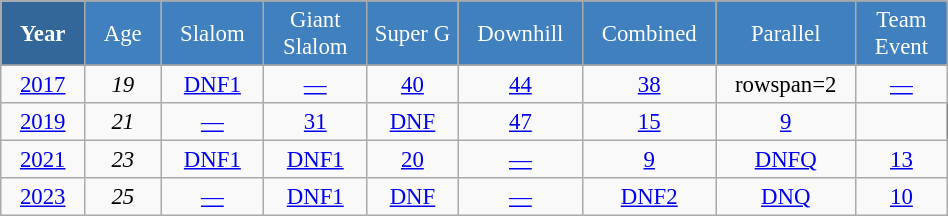<table class="wikitable" style="font-size:95%; text-align:center; border:grey solid 1px; border-collapse:collapse;" width="50%">
<tr style="background-color:#369; color:white;">
<td rowspan="2" colspan="1" width="5%"><strong>Year</strong></td>
</tr>
<tr style="background-color:#4180be; color:white;">
<td width="5%">Age</td>
<td width="5%">Slalom</td>
<td width="5%">Giant<br>Slalom</td>
<td width="5%">Super G</td>
<td width="5%">Downhill</td>
<td width="5%">Combined</td>
<td width="5%">Parallel</td>
<td width="5%">Team Event</td>
</tr>
<tr style="background-color:#8CB2D8; color:white;">
</tr>
<tr>
<td><a href='#'>2017</a></td>
<td><em>19</em></td>
<td><a href='#'>DNF1</a></td>
<td><a href='#'>—</a></td>
<td><a href='#'>40</a></td>
<td><a href='#'>44</a></td>
<td><a href='#'>38</a></td>
<td>rowspan=2 </td>
<td><a href='#'>—</a></td>
</tr>
<tr>
<td><a href='#'>2019</a></td>
<td><em>21</em></td>
<td><a href='#'>—</a></td>
<td><a href='#'>31</a></td>
<td><a href='#'>DNF</a></td>
<td><a href='#'>47</a></td>
<td><a href='#'>15</a></td>
<td><a href='#'>9</a></td>
</tr>
<tr>
<td><a href='#'>2021</a></td>
<td><em>23</em></td>
<td><a href='#'>DNF1</a></td>
<td><a href='#'>DNF1</a></td>
<td><a href='#'>20</a></td>
<td><a href='#'>—</a></td>
<td><a href='#'>9</a></td>
<td><a href='#'>DNFQ</a></td>
<td><a href='#'>13</a></td>
</tr>
<tr>
<td><a href='#'>2023</a></td>
<td><em>25</em></td>
<td><a href='#'>—</a></td>
<td><a href='#'>DNF1</a></td>
<td><a href='#'>DNF</a></td>
<td><a href='#'>—</a></td>
<td><a href='#'>DNF2</a></td>
<td><a href='#'>DNQ</a></td>
<td><a href='#'>10</a></td>
</tr>
</table>
